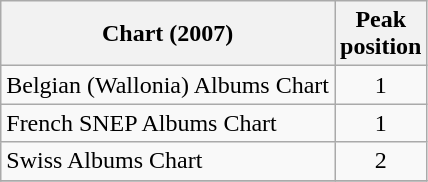<table class="wikitable sortable">
<tr>
<th>Chart (2007)</th>
<th>Peak<br>position</th>
</tr>
<tr>
<td>Belgian (Wallonia) Albums Chart</td>
<td align="center">1</td>
</tr>
<tr>
<td>French SNEP Albums Chart</td>
<td align="center">1</td>
</tr>
<tr>
<td>Swiss Albums Chart</td>
<td align="center">2</td>
</tr>
<tr>
</tr>
</table>
